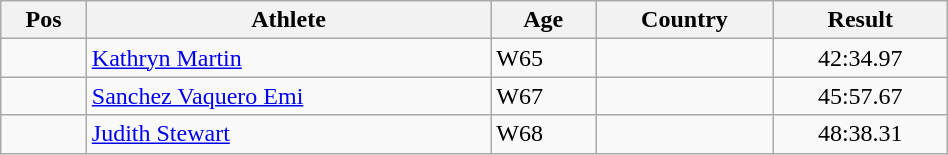<table class="wikitable"  style="text-align:center; width:50%;">
<tr>
<th>Pos</th>
<th>Athlete</th>
<th>Age</th>
<th>Country</th>
<th>Result</th>
</tr>
<tr>
<td align=center></td>
<td align=left><a href='#'>Kathryn Martin</a></td>
<td align=left>W65</td>
<td align=left></td>
<td>42:34.97</td>
</tr>
<tr>
<td align=center></td>
<td align=left><a href='#'>Sanchez Vaquero Emi</a></td>
<td align=left>W67</td>
<td align=left></td>
<td>45:57.67</td>
</tr>
<tr>
<td align=center></td>
<td align=left><a href='#'>Judith Stewart</a></td>
<td align=left>W68</td>
<td align=left></td>
<td>48:38.31</td>
</tr>
</table>
